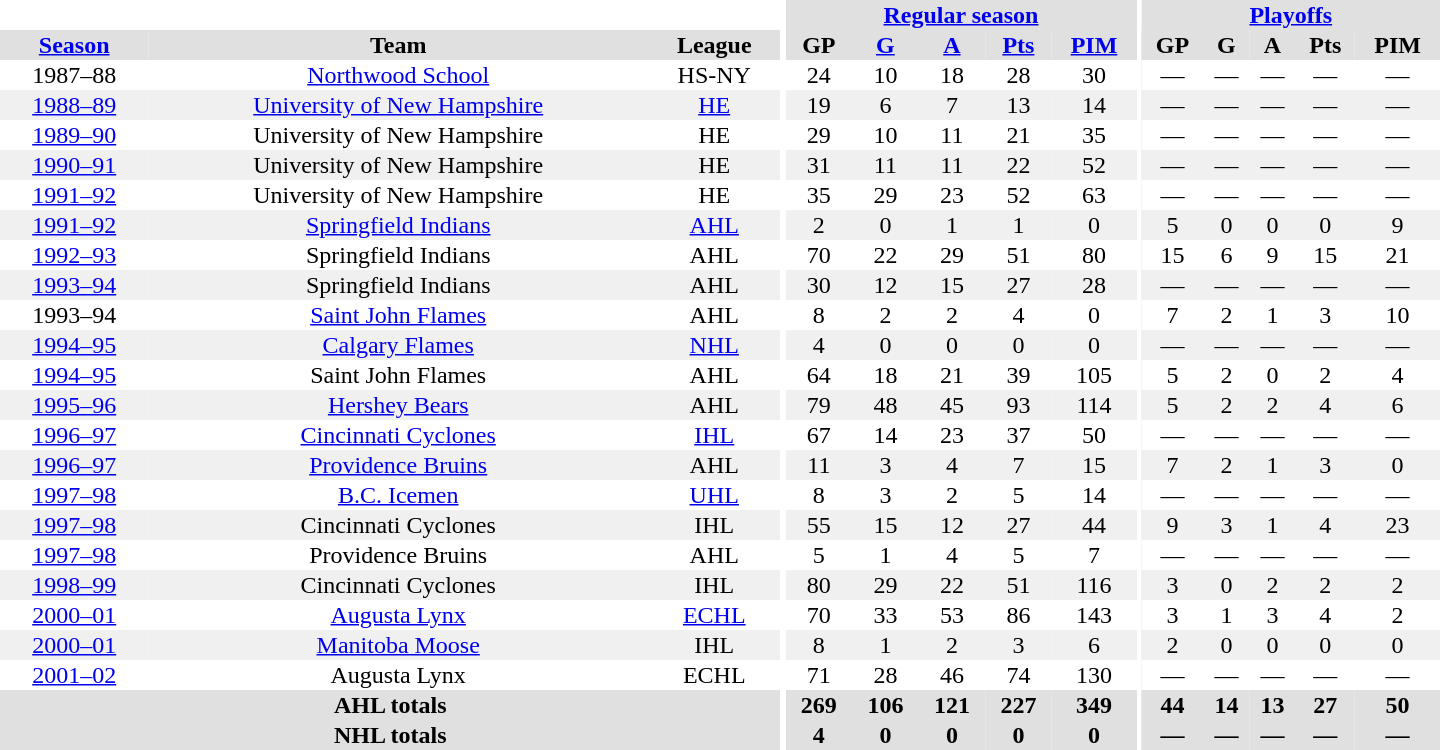<table border="0" cellpadding="1" cellspacing="0" style="text-align:center; width:60em">
<tr bgcolor="#e0e0e0">
<th colspan="3" bgcolor="#ffffff"></th>
<th rowspan="100" bgcolor="#ffffff"></th>
<th colspan="5"><a href='#'>Regular season</a></th>
<th rowspan="100" bgcolor="#ffffff"></th>
<th colspan="5"><a href='#'>Playoffs</a></th>
</tr>
<tr bgcolor="#e0e0e0">
<th><a href='#'>Season</a></th>
<th>Team</th>
<th>League</th>
<th>GP</th>
<th><a href='#'>G</a></th>
<th><a href='#'>A</a></th>
<th><a href='#'>Pts</a></th>
<th><a href='#'>PIM</a></th>
<th>GP</th>
<th>G</th>
<th>A</th>
<th>Pts</th>
<th>PIM</th>
</tr>
<tr>
<td>1987–88</td>
<td><a href='#'>Northwood School</a></td>
<td>HS-NY</td>
<td>24</td>
<td>10</td>
<td>18</td>
<td>28</td>
<td>30</td>
<td>—</td>
<td>—</td>
<td>—</td>
<td>—</td>
<td>—</td>
</tr>
<tr bgcolor="#f0f0f0">
<td><a href='#'>1988–89</a></td>
<td><a href='#'>University of New Hampshire</a></td>
<td><a href='#'>HE</a></td>
<td>19</td>
<td>6</td>
<td>7</td>
<td>13</td>
<td>14</td>
<td>—</td>
<td>—</td>
<td>—</td>
<td>—</td>
<td>—</td>
</tr>
<tr>
<td><a href='#'>1989–90</a></td>
<td>University of New Hampshire</td>
<td>HE</td>
<td>29</td>
<td>10</td>
<td>11</td>
<td>21</td>
<td>35</td>
<td>—</td>
<td>—</td>
<td>—</td>
<td>—</td>
<td>—</td>
</tr>
<tr bgcolor="#f0f0f0">
<td><a href='#'>1990–91</a></td>
<td>University of New Hampshire</td>
<td>HE</td>
<td>31</td>
<td>11</td>
<td>11</td>
<td>22</td>
<td>52</td>
<td>—</td>
<td>—</td>
<td>—</td>
<td>—</td>
<td>—</td>
</tr>
<tr>
<td><a href='#'>1991–92</a></td>
<td>University of New Hampshire</td>
<td>HE</td>
<td>35</td>
<td>29</td>
<td>23</td>
<td>52</td>
<td>63</td>
<td>—</td>
<td>—</td>
<td>—</td>
<td>—</td>
<td>—</td>
</tr>
<tr bgcolor="#f0f0f0">
<td><a href='#'>1991–92</a></td>
<td><a href='#'>Springfield Indians</a></td>
<td><a href='#'>AHL</a></td>
<td>2</td>
<td>0</td>
<td>1</td>
<td>1</td>
<td>0</td>
<td>5</td>
<td>0</td>
<td>0</td>
<td>0</td>
<td>9</td>
</tr>
<tr>
<td><a href='#'>1992–93</a></td>
<td>Springfield Indians</td>
<td>AHL</td>
<td>70</td>
<td>22</td>
<td>29</td>
<td>51</td>
<td>80</td>
<td>15</td>
<td>6</td>
<td>9</td>
<td>15</td>
<td>21</td>
</tr>
<tr bgcolor="#f0f0f0">
<td><a href='#'>1993–94</a></td>
<td>Springfield Indians</td>
<td>AHL</td>
<td>30</td>
<td>12</td>
<td>15</td>
<td>27</td>
<td>28</td>
<td>—</td>
<td>—</td>
<td>—</td>
<td>—</td>
<td>—</td>
</tr>
<tr>
<td>1993–94</td>
<td><a href='#'>Saint John Flames</a></td>
<td>AHL</td>
<td>8</td>
<td>2</td>
<td>2</td>
<td>4</td>
<td>0</td>
<td>7</td>
<td>2</td>
<td>1</td>
<td>3</td>
<td>10</td>
</tr>
<tr bgcolor="#f0f0f0">
<td><a href='#'>1994–95</a></td>
<td><a href='#'>Calgary Flames</a></td>
<td><a href='#'>NHL</a></td>
<td>4</td>
<td>0</td>
<td>0</td>
<td>0</td>
<td>0</td>
<td>—</td>
<td>—</td>
<td>—</td>
<td>—</td>
<td>—</td>
</tr>
<tr>
<td><a href='#'>1994–95</a></td>
<td>Saint John Flames</td>
<td>AHL</td>
<td>64</td>
<td>18</td>
<td>21</td>
<td>39</td>
<td>105</td>
<td>5</td>
<td>2</td>
<td>0</td>
<td>2</td>
<td>4</td>
</tr>
<tr bgcolor="#f0f0f0">
<td><a href='#'>1995–96</a></td>
<td><a href='#'>Hershey Bears</a></td>
<td>AHL</td>
<td>79</td>
<td>48</td>
<td>45</td>
<td>93</td>
<td>114</td>
<td>5</td>
<td>2</td>
<td>2</td>
<td>4</td>
<td>6</td>
</tr>
<tr>
<td><a href='#'>1996–97</a></td>
<td><a href='#'>Cincinnati Cyclones</a></td>
<td><a href='#'>IHL</a></td>
<td>67</td>
<td>14</td>
<td>23</td>
<td>37</td>
<td>50</td>
<td>—</td>
<td>—</td>
<td>—</td>
<td>—</td>
<td>—</td>
</tr>
<tr bgcolor="#f0f0f0">
<td><a href='#'>1996–97</a></td>
<td><a href='#'>Providence Bruins</a></td>
<td>AHL</td>
<td>11</td>
<td>3</td>
<td>4</td>
<td>7</td>
<td>15</td>
<td>7</td>
<td>2</td>
<td>1</td>
<td>3</td>
<td>0</td>
</tr>
<tr>
<td><a href='#'>1997–98</a></td>
<td><a href='#'>B.C. Icemen</a></td>
<td><a href='#'>UHL</a></td>
<td>8</td>
<td>3</td>
<td>2</td>
<td>5</td>
<td>14</td>
<td>—</td>
<td>—</td>
<td>—</td>
<td>—</td>
<td>—</td>
</tr>
<tr bgcolor="#f0f0f0">
<td><a href='#'>1997–98</a></td>
<td>Cincinnati Cyclones</td>
<td>IHL</td>
<td>55</td>
<td>15</td>
<td>12</td>
<td>27</td>
<td>44</td>
<td>9</td>
<td>3</td>
<td>1</td>
<td>4</td>
<td>23</td>
</tr>
<tr>
<td><a href='#'>1997–98</a></td>
<td>Providence Bruins</td>
<td>AHL</td>
<td>5</td>
<td>1</td>
<td>4</td>
<td>5</td>
<td>7</td>
<td>—</td>
<td>—</td>
<td>—</td>
<td>—</td>
<td>—</td>
</tr>
<tr bgcolor="#f0f0f0">
<td><a href='#'>1998–99</a></td>
<td>Cincinnati Cyclones</td>
<td>IHL</td>
<td>80</td>
<td>29</td>
<td>22</td>
<td>51</td>
<td>116</td>
<td>3</td>
<td>0</td>
<td>2</td>
<td>2</td>
<td>2</td>
</tr>
<tr>
<td><a href='#'>2000–01</a></td>
<td><a href='#'>Augusta Lynx</a></td>
<td><a href='#'>ECHL</a></td>
<td>70</td>
<td>33</td>
<td>53</td>
<td>86</td>
<td>143</td>
<td>3</td>
<td>1</td>
<td>3</td>
<td>4</td>
<td>2</td>
</tr>
<tr bgcolor="#f0f0f0">
<td><a href='#'>2000–01</a></td>
<td><a href='#'>Manitoba Moose</a></td>
<td>IHL</td>
<td>8</td>
<td>1</td>
<td>2</td>
<td>3</td>
<td>6</td>
<td>2</td>
<td>0</td>
<td>0</td>
<td>0</td>
<td>0</td>
</tr>
<tr>
<td><a href='#'>2001–02</a></td>
<td>Augusta Lynx</td>
<td>ECHL</td>
<td>71</td>
<td>28</td>
<td>46</td>
<td>74</td>
<td>130</td>
<td>—</td>
<td>—</td>
<td>—</td>
<td>—</td>
<td>—</td>
</tr>
<tr bgcolor="#e0e0e0">
<th colspan="3">AHL totals</th>
<th>269</th>
<th>106</th>
<th>121</th>
<th>227</th>
<th>349</th>
<th>44</th>
<th>14</th>
<th>13</th>
<th>27</th>
<th>50</th>
</tr>
<tr bgcolor="#e0e0e0">
<th colspan="3">NHL totals</th>
<th>4</th>
<th>0</th>
<th>0</th>
<th>0</th>
<th>0</th>
<th>—</th>
<th>—</th>
<th>—</th>
<th>—</th>
<th>—</th>
</tr>
</table>
